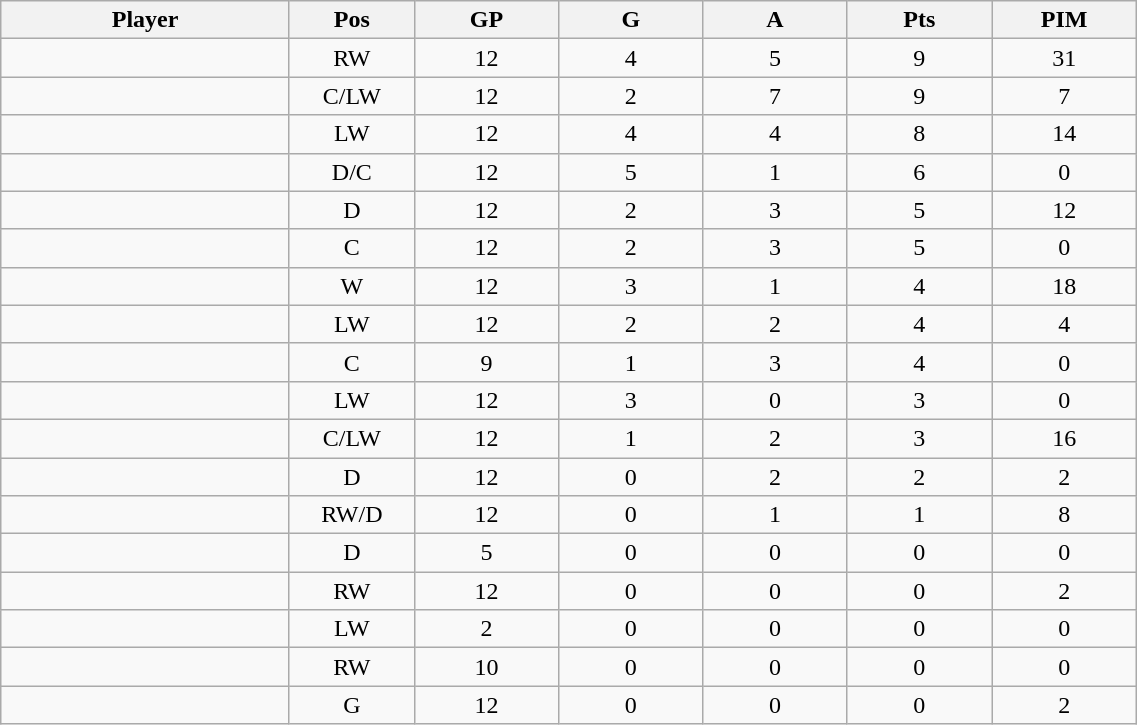<table class="wikitable sortable" width="60%">
<tr ALIGN="center">
<th bgcolor="#DDDDFF" width="10%">Player</th>
<th bgcolor="#DDDDFF" width="3%" title="Position">Pos</th>
<th bgcolor="#DDDDFF" width="5%" title="Games played">GP</th>
<th bgcolor="#DDDDFF" width="5%" title="Goals">G</th>
<th bgcolor="#DDDDFF" width="5%" title="Assists">A</th>
<th bgcolor="#DDDDFF" width="5%" title="Points">Pts</th>
<th bgcolor="#DDDDFF" width="5%" title="Penalties in Minutes">PIM</th>
</tr>
<tr align="center">
<td align="right"></td>
<td>RW</td>
<td>12</td>
<td>4</td>
<td>5</td>
<td>9</td>
<td>31</td>
</tr>
<tr align="center">
<td align="right"></td>
<td>C/LW</td>
<td>12</td>
<td>2</td>
<td>7</td>
<td>9</td>
<td>7</td>
</tr>
<tr align="center">
<td align="right"></td>
<td>LW</td>
<td>12</td>
<td>4</td>
<td>4</td>
<td>8</td>
<td>14</td>
</tr>
<tr align="center">
<td align="right"></td>
<td>D/C</td>
<td>12</td>
<td>5</td>
<td>1</td>
<td>6</td>
<td>0</td>
</tr>
<tr align="center">
<td align="right"></td>
<td>D</td>
<td>12</td>
<td>2</td>
<td>3</td>
<td>5</td>
<td>12</td>
</tr>
<tr align="center">
<td align="right"></td>
<td>C</td>
<td>12</td>
<td>2</td>
<td>3</td>
<td>5</td>
<td>0</td>
</tr>
<tr align="center">
<td align="right"></td>
<td>W</td>
<td>12</td>
<td>3</td>
<td>1</td>
<td>4</td>
<td>18</td>
</tr>
<tr align="center">
<td align="right"></td>
<td>LW</td>
<td>12</td>
<td>2</td>
<td>2</td>
<td>4</td>
<td>4</td>
</tr>
<tr align="center">
<td align="right"></td>
<td>C</td>
<td>9</td>
<td>1</td>
<td>3</td>
<td>4</td>
<td>0</td>
</tr>
<tr align="center">
<td align="right"></td>
<td>LW</td>
<td>12</td>
<td>3</td>
<td>0</td>
<td>3</td>
<td>0</td>
</tr>
<tr align="center">
<td align="right"></td>
<td>C/LW</td>
<td>12</td>
<td>1</td>
<td>2</td>
<td>3</td>
<td>16</td>
</tr>
<tr align="center">
<td align="right"></td>
<td>D</td>
<td>12</td>
<td>0</td>
<td>2</td>
<td>2</td>
<td>2</td>
</tr>
<tr align="center">
<td align="right"></td>
<td>RW/D</td>
<td>12</td>
<td>0</td>
<td>1</td>
<td>1</td>
<td>8</td>
</tr>
<tr align="center">
<td align="right"></td>
<td>D</td>
<td>5</td>
<td>0</td>
<td>0</td>
<td>0</td>
<td>0</td>
</tr>
<tr align="center">
<td align="right"></td>
<td>RW</td>
<td>12</td>
<td>0</td>
<td>0</td>
<td>0</td>
<td>2</td>
</tr>
<tr align="center">
<td align="right"></td>
<td>LW</td>
<td>2</td>
<td>0</td>
<td>0</td>
<td>0</td>
<td>0</td>
</tr>
<tr align="center">
<td align="right"></td>
<td>RW</td>
<td>10</td>
<td>0</td>
<td>0</td>
<td>0</td>
<td>0</td>
</tr>
<tr align="center">
<td align="right"></td>
<td>G</td>
<td>12</td>
<td>0</td>
<td>0</td>
<td>0</td>
<td>2</td>
</tr>
</table>
